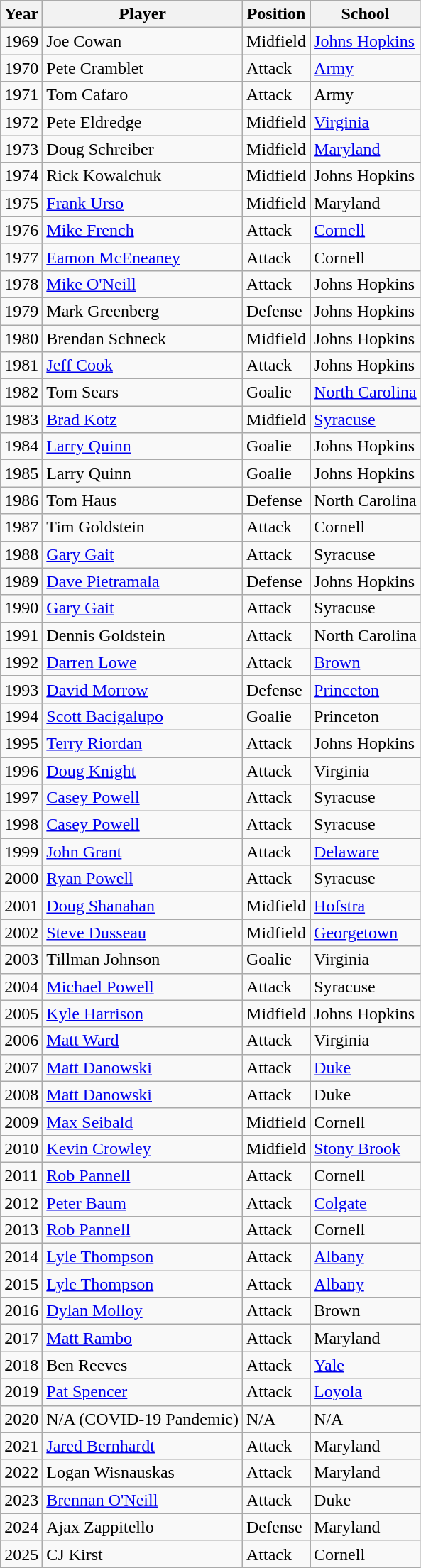<table class="wikitable sortable" toccolours" border="1" cellpadding="4" cellspacing="2" style="border-collapse: collapse;">
<tr bgcolor="#efefef">
<th>Year</th>
<th>Player</th>
<th>Position</th>
<th>School</th>
</tr>
<tr>
<td>1969</td>
<td>Joe Cowan</td>
<td>Midfield</td>
<td><a href='#'>Johns Hopkins</a></td>
</tr>
<tr>
<td>1970</td>
<td>Pete Cramblet</td>
<td>Attack</td>
<td><a href='#'>Army</a></td>
</tr>
<tr>
<td>1971</td>
<td>Tom Cafaro</td>
<td>Attack</td>
<td>Army</td>
</tr>
<tr>
<td>1972</td>
<td>Pete Eldredge</td>
<td>Midfield</td>
<td><a href='#'>Virginia</a></td>
</tr>
<tr>
<td>1973</td>
<td>Doug Schreiber</td>
<td>Midfield</td>
<td><a href='#'>Maryland</a></td>
</tr>
<tr>
<td>1974</td>
<td>Rick Kowalchuk</td>
<td>Midfield</td>
<td>Johns Hopkins</td>
</tr>
<tr>
<td>1975</td>
<td><a href='#'>Frank Urso</a></td>
<td>Midfield</td>
<td>Maryland</td>
</tr>
<tr>
<td>1976</td>
<td><a href='#'>Mike French</a></td>
<td>Attack</td>
<td><a href='#'>Cornell</a></td>
</tr>
<tr>
<td>1977</td>
<td><a href='#'>Eamon McEneaney</a></td>
<td>Attack</td>
<td>Cornell</td>
</tr>
<tr>
<td>1978</td>
<td><a href='#'>Mike O'Neill</a></td>
<td>Attack</td>
<td>Johns Hopkins</td>
</tr>
<tr>
<td>1979</td>
<td>Mark Greenberg</td>
<td>Defense</td>
<td>Johns Hopkins</td>
</tr>
<tr>
<td>1980</td>
<td>Brendan Schneck</td>
<td>Midfield</td>
<td>Johns Hopkins</td>
</tr>
<tr>
<td>1981</td>
<td><a href='#'>Jeff Cook</a></td>
<td>Attack</td>
<td>Johns Hopkins</td>
</tr>
<tr>
<td>1982</td>
<td>Tom Sears</td>
<td>Goalie</td>
<td><a href='#'>North Carolina</a></td>
</tr>
<tr>
<td>1983</td>
<td><a href='#'>Brad Kotz</a></td>
<td>Midfield</td>
<td><a href='#'>Syracuse</a></td>
</tr>
<tr>
<td>1984</td>
<td><a href='#'>Larry Quinn</a></td>
<td>Goalie</td>
<td>Johns Hopkins</td>
</tr>
<tr>
<td>1985</td>
<td>Larry Quinn</td>
<td>Goalie</td>
<td>Johns Hopkins</td>
</tr>
<tr>
<td>1986</td>
<td>Tom Haus</td>
<td>Defense</td>
<td>North Carolina</td>
</tr>
<tr>
<td>1987</td>
<td>Tim Goldstein</td>
<td>Attack</td>
<td>Cornell</td>
</tr>
<tr>
<td>1988</td>
<td><a href='#'>Gary Gait</a></td>
<td>Attack</td>
<td>Syracuse</td>
</tr>
<tr>
<td>1989</td>
<td><a href='#'>Dave Pietramala</a></td>
<td>Defense</td>
<td>Johns Hopkins</td>
</tr>
<tr>
<td>1990</td>
<td><a href='#'>Gary Gait</a></td>
<td>Attack</td>
<td>Syracuse</td>
</tr>
<tr>
<td>1991</td>
<td>Dennis Goldstein</td>
<td>Attack</td>
<td>North Carolina</td>
</tr>
<tr>
<td>1992</td>
<td><a href='#'>Darren Lowe</a></td>
<td>Attack</td>
<td><a href='#'>Brown</a></td>
</tr>
<tr>
<td>1993</td>
<td><a href='#'>David Morrow</a></td>
<td>Defense</td>
<td><a href='#'>Princeton</a></td>
</tr>
<tr>
<td>1994</td>
<td><a href='#'>Scott Bacigalupo</a></td>
<td>Goalie</td>
<td>Princeton</td>
</tr>
<tr>
<td>1995</td>
<td><a href='#'>Terry Riordan</a></td>
<td>Attack</td>
<td>Johns Hopkins</td>
</tr>
<tr>
<td>1996</td>
<td><a href='#'>Doug Knight</a></td>
<td>Attack</td>
<td>Virginia</td>
</tr>
<tr>
<td>1997</td>
<td><a href='#'>Casey Powell</a></td>
<td>Attack</td>
<td>Syracuse</td>
</tr>
<tr>
<td>1998</td>
<td><a href='#'>Casey Powell</a></td>
<td>Attack</td>
<td>Syracuse</td>
</tr>
<tr>
<td>1999</td>
<td><a href='#'>John Grant</a></td>
<td>Attack</td>
<td><a href='#'>Delaware</a></td>
</tr>
<tr>
<td>2000</td>
<td><a href='#'>Ryan Powell</a></td>
<td>Attack</td>
<td>Syracuse</td>
</tr>
<tr>
<td>2001</td>
<td><a href='#'>Doug Shanahan</a></td>
<td>Midfield</td>
<td><a href='#'>Hofstra</a></td>
</tr>
<tr>
<td>2002</td>
<td><a href='#'>Steve Dusseau</a></td>
<td>Midfield</td>
<td><a href='#'>Georgetown</a></td>
</tr>
<tr>
<td>2003</td>
<td>Tillman Johnson</td>
<td>Goalie</td>
<td>Virginia</td>
</tr>
<tr>
<td>2004</td>
<td><a href='#'>Michael Powell</a></td>
<td>Attack</td>
<td>Syracuse</td>
</tr>
<tr>
<td>2005</td>
<td><a href='#'>Kyle Harrison</a></td>
<td>Midfield</td>
<td>Johns Hopkins</td>
</tr>
<tr>
<td>2006</td>
<td><a href='#'>Matt Ward</a></td>
<td>Attack</td>
<td>Virginia</td>
</tr>
<tr>
<td>2007</td>
<td><a href='#'>Matt Danowski</a></td>
<td>Attack</td>
<td><a href='#'>Duke</a></td>
</tr>
<tr>
<td>2008</td>
<td><a href='#'>Matt Danowski</a></td>
<td>Attack</td>
<td>Duke</td>
</tr>
<tr>
<td>2009</td>
<td><a href='#'>Max Seibald</a></td>
<td>Midfield</td>
<td>Cornell</td>
</tr>
<tr>
<td>2010</td>
<td><a href='#'>Kevin Crowley</a></td>
<td>Midfield</td>
<td><a href='#'>Stony Brook</a></td>
</tr>
<tr>
<td>2011</td>
<td><a href='#'>Rob Pannell</a></td>
<td>Attack</td>
<td>Cornell</td>
</tr>
<tr>
<td>2012</td>
<td><a href='#'>Peter Baum</a></td>
<td>Attack</td>
<td><a href='#'>Colgate</a></td>
</tr>
<tr>
<td>2013</td>
<td><a href='#'>Rob Pannell</a></td>
<td>Attack</td>
<td>Cornell</td>
</tr>
<tr>
<td>2014</td>
<td><a href='#'>Lyle Thompson</a></td>
<td>Attack</td>
<td><a href='#'>Albany</a></td>
</tr>
<tr>
<td>2015</td>
<td><a href='#'>Lyle Thompson</a></td>
<td>Attack</td>
<td><a href='#'>Albany</a></td>
</tr>
<tr>
<td>2016</td>
<td><a href='#'>Dylan Molloy</a></td>
<td>Attack</td>
<td>Brown</td>
</tr>
<tr>
<td>2017</td>
<td><a href='#'>Matt Rambo</a></td>
<td>Attack</td>
<td>Maryland</td>
</tr>
<tr>
<td>2018</td>
<td>Ben Reeves</td>
<td>Attack</td>
<td><a href='#'>Yale</a></td>
</tr>
<tr>
<td>2019</td>
<td><a href='#'>Pat Spencer</a></td>
<td>Attack</td>
<td><a href='#'>Loyola</a></td>
</tr>
<tr>
<td>2020</td>
<td>N/A (COVID-19 Pandemic)</td>
<td>N/A</td>
<td>N/A</td>
</tr>
<tr>
<td>2021</td>
<td><a href='#'>Jared Bernhardt</a></td>
<td>Attack</td>
<td>Maryland</td>
</tr>
<tr>
<td>2022</td>
<td>Logan Wisnauskas</td>
<td>Attack</td>
<td>Maryland</td>
</tr>
<tr>
<td>2023</td>
<td><a href='#'>Brennan O'Neill</a></td>
<td>Attack</td>
<td>Duke</td>
</tr>
<tr>
<td>2024</td>
<td>Ajax Zappitello</td>
<td>Defense</td>
<td>Maryland</td>
</tr>
<tr>
<td>2025</td>
<td>CJ Kirst</td>
<td>Attack</td>
<td>Cornell</td>
</tr>
</table>
